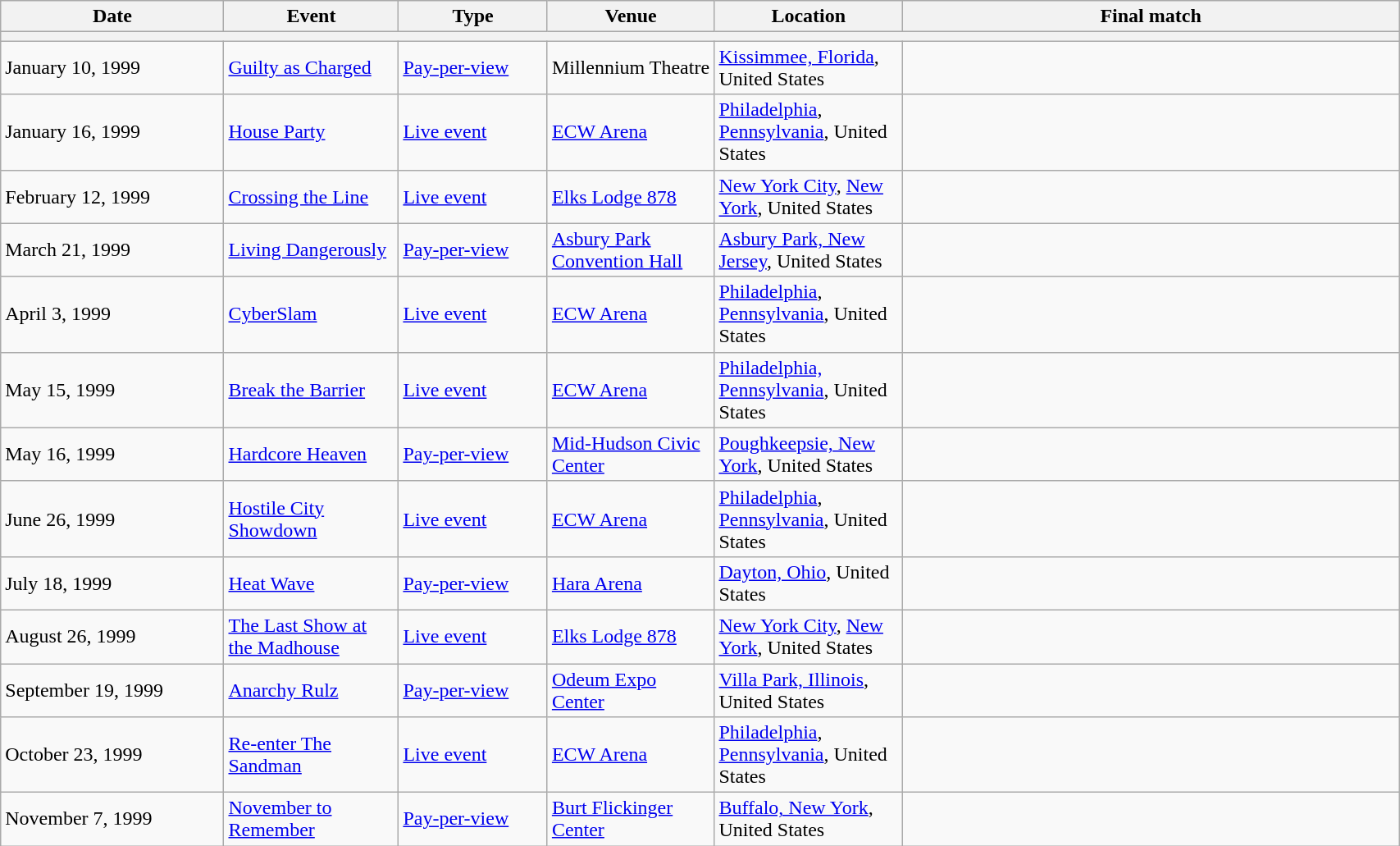<table class="wikitable" width="90%">
<tr>
<th style=width:9%><strong>Date</strong></th>
<th style=width:6%><strong>Event</strong></th>
<th style=width:6%><strong>Type</strong></th>
<th style=width:6%><strong>Venue</strong></th>
<th style=width:6%><strong>Location</strong></th>
<th style=width:20%><strong>Final match</strong></th>
</tr>
<tr>
<th colspan=6></th>
</tr>
<tr>
<td>January 10, 1999</td>
<td><a href='#'>Guilty as Charged</a></td>
<td><a href='#'>Pay-per-view</a></td>
<td>Millennium Theatre</td>
<td><a href='#'>Kissimmee, Florida</a>, United States</td>
<td></td>
</tr>
<tr>
<td>January 16, 1999</td>
<td><a href='#'>House Party</a></td>
<td><a href='#'>Live event</a></td>
<td><a href='#'>ECW Arena</a></td>
<td><a href='#'>Philadelphia</a>, <a href='#'>Pennsylvania</a>, United States</td>
<td></td>
</tr>
<tr>
<td>February 12, 1999</td>
<td><a href='#'>Crossing the Line</a></td>
<td><a href='#'>Live event</a></td>
<td><a href='#'>Elks Lodge 878</a></td>
<td><a href='#'>New York City</a>, <a href='#'>New York</a>, United States</td>
<td></td>
</tr>
<tr>
<td>March 21, 1999</td>
<td><a href='#'>Living Dangerously</a></td>
<td><a href='#'>Pay-per-view</a></td>
<td><a href='#'>Asbury Park Convention Hall</a></td>
<td><a href='#'>Asbury Park, New Jersey</a>, United States</td>
<td></td>
</tr>
<tr>
<td>April 3, 1999</td>
<td><a href='#'>CyberSlam</a></td>
<td><a href='#'>Live event</a></td>
<td><a href='#'>ECW Arena</a></td>
<td><a href='#'>Philadelphia</a>, <a href='#'>Pennsylvania</a>, United States</td>
<td></td>
</tr>
<tr>
<td>May 15, 1999</td>
<td><a href='#'>Break the Barrier</a></td>
<td><a href='#'>Live event</a></td>
<td><a href='#'>ECW Arena</a></td>
<td><a href='#'>Philadelphia, Pennsylvania</a>, United States</td>
<td></td>
</tr>
<tr>
<td>May 16, 1999</td>
<td><a href='#'>Hardcore Heaven</a></td>
<td><a href='#'>Pay-per-view</a></td>
<td><a href='#'>Mid-Hudson Civic Center</a></td>
<td><a href='#'>Poughkeepsie, New York</a>, United States</td>
<td></td>
</tr>
<tr>
<td>June 26, 1999</td>
<td><a href='#'>Hostile City Showdown</a></td>
<td><a href='#'>Live event</a></td>
<td><a href='#'>ECW Arena</a></td>
<td><a href='#'>Philadelphia</a>, <a href='#'>Pennsylvania</a>, United States</td>
<td></td>
</tr>
<tr>
<td>July 18, 1999</td>
<td><a href='#'>Heat Wave</a></td>
<td><a href='#'>Pay-per-view</a></td>
<td><a href='#'>Hara Arena</a></td>
<td><a href='#'>Dayton, Ohio</a>, United States</td>
<td></td>
</tr>
<tr>
<td>August 26, 1999</td>
<td><a href='#'>The Last Show at the Madhouse</a></td>
<td><a href='#'>Live event</a></td>
<td><a href='#'>Elks Lodge 878</a></td>
<td><a href='#'>New York City</a>, <a href='#'>New York</a>, United States</td>
<td></td>
</tr>
<tr>
<td>September 19, 1999</td>
<td><a href='#'>Anarchy Rulz</a></td>
<td><a href='#'>Pay-per-view</a></td>
<td><a href='#'>Odeum Expo Center</a></td>
<td><a href='#'>Villa Park, Illinois</a>, United States</td>
<td></td>
</tr>
<tr>
<td>October 23, 1999</td>
<td><a href='#'>Re-enter The Sandman</a></td>
<td><a href='#'>Live event</a></td>
<td><a href='#'>ECW Arena</a></td>
<td><a href='#'>Philadelphia</a>, <a href='#'>Pennsylvania</a>, United States</td>
<td></td>
</tr>
<tr>
<td>November 7, 1999</td>
<td><a href='#'>November to Remember</a></td>
<td><a href='#'>Pay-per-view</a></td>
<td><a href='#'>Burt Flickinger Center</a></td>
<td><a href='#'>Buffalo, New York</a>, United States</td>
<td></td>
</tr>
</table>
